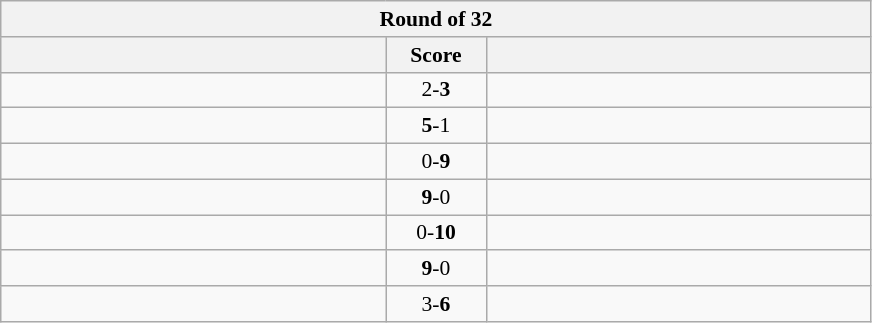<table class="wikitable" style="text-align: center; font-size:90% ">
<tr>
<th colspan=3>Round of 32</th>
</tr>
<tr>
<th align="right" width="250"></th>
<th width="60">Score</th>
<th align="left" width="250"></th>
</tr>
<tr>
<td align=left></td>
<td align=center>2-<strong>3</strong></td>
<td align=left><strong></strong></td>
</tr>
<tr>
<td align=left><strong></strong></td>
<td align=center><strong>5</strong>-1</td>
<td align=left></td>
</tr>
<tr>
<td align=left></td>
<td align=center>0-<strong>9</strong></td>
<td align=left><strong></strong></td>
</tr>
<tr>
<td align=left><strong></strong></td>
<td align=center><strong>9</strong>-0</td>
<td align=left></td>
</tr>
<tr>
<td align=left></td>
<td align=center>0-<strong>10</strong></td>
<td align=left><strong></strong></td>
</tr>
<tr>
<td align=left><strong></strong></td>
<td align=center><strong>9</strong>-0</td>
<td align=left></td>
</tr>
<tr>
<td align=left></td>
<td align=center>3-<strong>6</strong></td>
<td align=left><strong></strong></td>
</tr>
</table>
